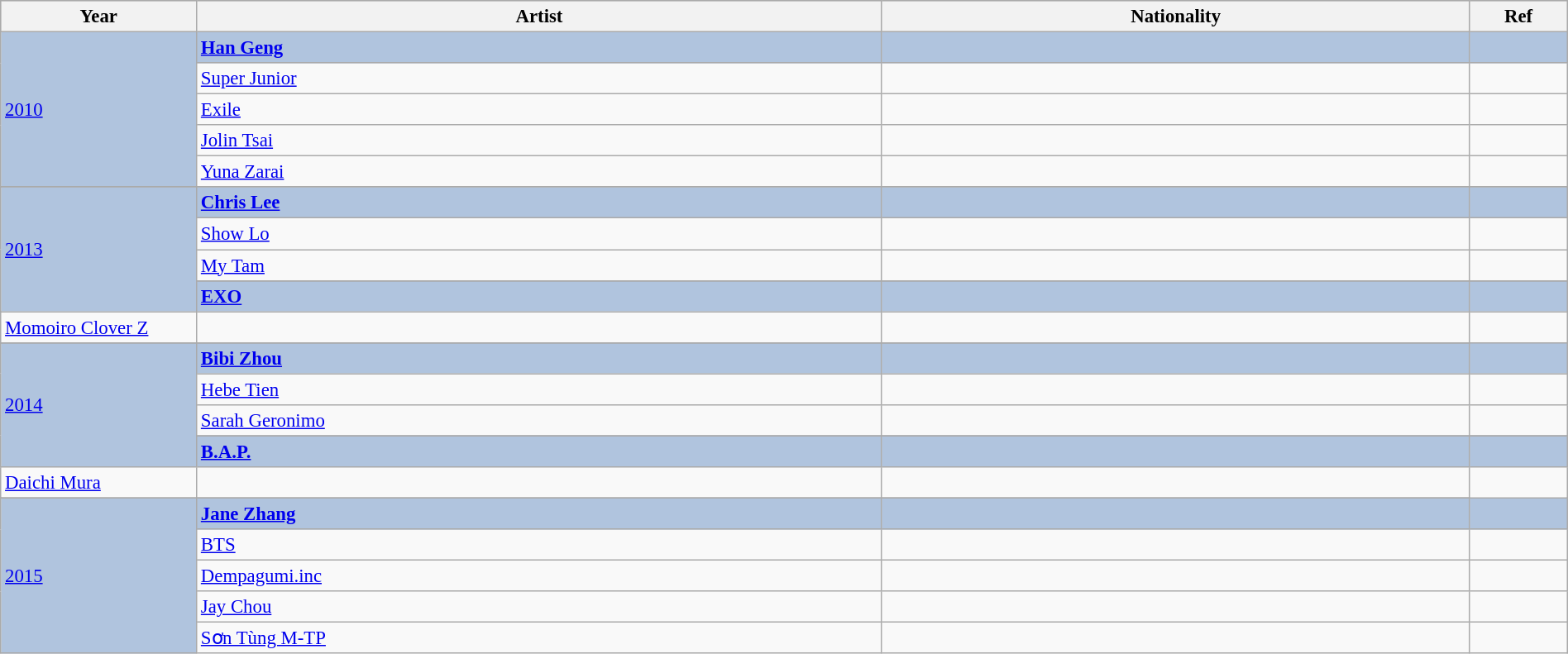<table class="wikitable sortable plainrowheaders" style="font-size:95%; width:100%;">
<tr style="background:#bebebe;">
<th style="width:10%;">Year</th>
<th style="width:35%;">Artist</th>
<th style="width:30%;">Nationality</th>
<th style="width:5%;">Ref</th>
</tr>
<tr style="background:#B0C4DE">
<td rowspan="5"><a href='#'>2010</a></td>
<td><strong><a href='#'>Han Geng</a></strong></td>
<td></td>
<td></td>
</tr>
<tr>
<td><a href='#'>Super Junior</a></td>
<td></td>
<td></td>
</tr>
<tr>
<td><a href='#'>Exile</a></td>
<td></td>
<td></td>
</tr>
<tr>
<td><a href='#'>Jolin Tsai</a></td>
<td></td>
<td></td>
</tr>
<tr>
<td><a href='#'>Yuna Zarai</a></td>
<td></td>
<td></td>
</tr>
<tr>
</tr>
<tr style="background:#B0C4DE">
<td rowspan="5"><a href='#'>2013</a></td>
<td><strong><a href='#'>Chris Lee</a></strong></td>
<td></td>
<td></td>
</tr>
<tr>
<td><a href='#'>Show Lo</a></td>
<td></td>
<td></td>
</tr>
<tr>
<td><a href='#'>My Tam</a></td>
<td></td>
<td></td>
</tr>
<tr>
</tr>
<tr style="background:#B0C4DE">
<td><strong><a href='#'>EXO</a></strong></td>
<td></td>
<td></td>
</tr>
<tr>
<td><a href='#'>Momoiro Clover Z</a></td>
<td></td>
<td></td>
</tr>
<tr>
</tr>
<tr style="background:#B0C4DE">
<td rowspan="5"><a href='#'>2014</a></td>
<td><strong><a href='#'>Bibi Zhou</a></strong></td>
<td></td>
<td></td>
</tr>
<tr>
<td><a href='#'>Hebe Tien</a></td>
<td></td>
<td></td>
</tr>
<tr>
<td><a href='#'>Sarah Geronimo</a></td>
<td></td>
<td></td>
</tr>
<tr>
</tr>
<tr style="background:#B0C4DE">
<td><strong><a href='#'>B.A.P.</a></strong></td>
<td></td>
<td></td>
</tr>
<tr>
<td><a href='#'>Daichi Mura</a></td>
<td></td>
<td></td>
</tr>
<tr>
</tr>
<tr style="background:#B0C4DE">
<td rowspan="5"><a href='#'>2015</a></td>
<td><strong><a href='#'>Jane Zhang</a></strong></td>
<td></td>
<td></td>
</tr>
<tr>
<td><a href='#'>BTS</a></td>
<td></td>
<td></td>
</tr>
<tr>
<td><a href='#'>Dempagumi.inc</a></td>
<td></td>
<td></td>
</tr>
<tr>
<td><a href='#'>Jay Chou</a></td>
<td></td>
<td></td>
</tr>
<tr>
<td><a href='#'>Sơn Tùng M-TP</a></td>
<td></td>
<td></td>
</tr>
</table>
